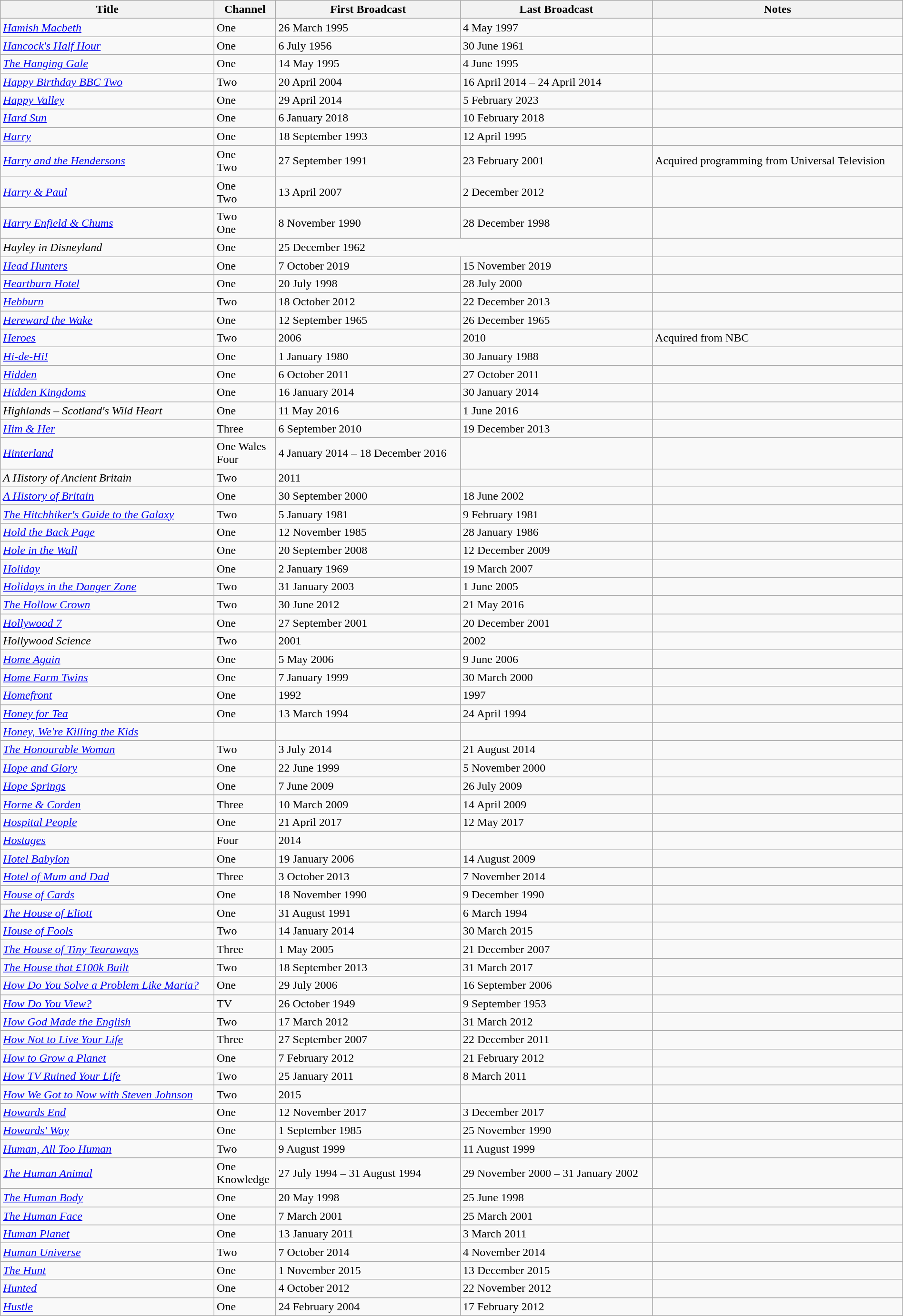<table class="wikitable plainrowheaders sortable" style="width:100%;">
<tr>
<th scope=col>Title</th>
<th scope=col>Channel</th>
<th scope=col>First Broadcast</th>
<th scope=col>Last Broadcast</th>
<th scope=col>Notes</th>
</tr>
<tr>
<td><em><a href='#'>Hamish Macbeth</a></em></td>
<td>One</td>
<td>26 March 1995</td>
<td>4 May 1997</td>
<td></td>
</tr>
<tr>
<td><em><a href='#'>Hancock's Half Hour</a></em></td>
<td>One</td>
<td>6 July 1956</td>
<td>30 June 1961</td>
<td></td>
</tr>
<tr>
<td><em><a href='#'>The Hanging Gale</a></em></td>
<td>One</td>
<td>14 May 1995</td>
<td>4 June 1995</td>
<td></td>
</tr>
<tr>
<td><em><a href='#'>Happy Birthday BBC Two</a></em></td>
<td>Two</td>
<td>20 April 2004</td>
<td>16 April 2014 – 24 April 2014</td>
<td></td>
</tr>
<tr>
<td><em><a href='#'>Happy Valley</a></em></td>
<td>One</td>
<td>29 April 2014</td>
<td>5 February 2023</td>
<td></td>
</tr>
<tr>
<td><em><a href='#'>Hard Sun</a></em></td>
<td>One</td>
<td>6 January 2018</td>
<td>10 February 2018</td>
<td></td>
</tr>
<tr>
<td><em><a href='#'>Harry</a></em></td>
<td>One</td>
<td>18 September 1993</td>
<td>12 April 1995</td>
<td></td>
</tr>
<tr>
<td><em><a href='#'>Harry and the Hendersons</a></em></td>
<td>One <br> Two</td>
<td>27 September 1991</td>
<td>23 February 2001</td>
<td>Acquired programming from Universal Television</td>
</tr>
<tr>
<td><em><a href='#'>Harry & Paul</a></em></td>
<td>One <br> Two</td>
<td>13 April 2007</td>
<td>2 December 2012</td>
<td></td>
</tr>
<tr>
<td><em><a href='#'>Harry Enfield & Chums</a></em></td>
<td>Two <br> One</td>
<td>8 November 1990</td>
<td>28 December 1998</td>
<td></td>
</tr>
<tr>
<td><em>Hayley in Disneyland</em></td>
<td>One</td>
<td colspan="2">25 December 1962</td>
<td></td>
</tr>
<tr>
<td><em><a href='#'>Head Hunters</a></em></td>
<td>One</td>
<td>7 October 2019</td>
<td>15 November 2019</td>
<td></td>
</tr>
<tr>
<td><em><a href='#'>Heartburn Hotel</a></em></td>
<td>One</td>
<td>20 July 1998</td>
<td>28 July 2000</td>
<td></td>
</tr>
<tr>
<td><em><a href='#'>Hebburn</a></em></td>
<td>Two</td>
<td>18 October 2012</td>
<td>22 December 2013</td>
<td></td>
</tr>
<tr>
<td><em><a href='#'>Hereward the Wake</a></em></td>
<td>One</td>
<td>12 September 1965</td>
<td>26 December 1965</td>
<td></td>
</tr>
<tr>
<td><em><a href='#'>Heroes</a></em></td>
<td>Two</td>
<td>2006</td>
<td>2010</td>
<td>Acquired from NBC</td>
</tr>
<tr>
<td><em><a href='#'>Hi-de-Hi!</a></em></td>
<td>One</td>
<td>1 January 1980</td>
<td>30 January 1988</td>
<td></td>
</tr>
<tr>
<td><em><a href='#'>Hidden</a></em></td>
<td>One</td>
<td>6 October 2011</td>
<td>27 October 2011</td>
<td></td>
</tr>
<tr>
<td><em><a href='#'>Hidden Kingdoms</a></em></td>
<td>One</td>
<td>16 January 2014</td>
<td>30 January 2014</td>
<td></td>
</tr>
<tr>
<td><em>Highlands – Scotland's Wild Heart</em></td>
<td>One</td>
<td>11 May 2016</td>
<td>1 June 2016</td>
<td></td>
</tr>
<tr>
<td><em><a href='#'>Him & Her</a></em></td>
<td>Three</td>
<td>6 September 2010</td>
<td>19 December 2013</td>
<td></td>
</tr>
<tr>
<td><em><a href='#'>Hinterland</a></em></td>
<td>One Wales <br> Four</td>
<td>4 January 2014 – 18 December 2016</td>
<td></td>
<td></td>
</tr>
<tr>
<td><em>A History of Ancient Britain</em></td>
<td>Two</td>
<td>2011</td>
<td></td>
<td></td>
</tr>
<tr>
<td><em><a href='#'>A History of Britain</a></em></td>
<td>One</td>
<td>30 September 2000</td>
<td>18 June 2002</td>
<td></td>
</tr>
<tr>
<td><em><a href='#'>The Hitchhiker's Guide to the Galaxy</a></em></td>
<td>Two</td>
<td>5 January 1981</td>
<td>9 February 1981</td>
<td></td>
</tr>
<tr>
<td><em><a href='#'>Hold the Back Page</a></em></td>
<td>One</td>
<td>12 November 1985</td>
<td>28 January 1986</td>
<td></td>
</tr>
<tr>
<td><em><a href='#'>Hole in the Wall</a></em></td>
<td>One</td>
<td>20 September 2008</td>
<td>12 December 2009</td>
<td></td>
</tr>
<tr>
<td><em><a href='#'>Holiday</a></em></td>
<td>One</td>
<td>2 January 1969</td>
<td>19 March 2007</td>
<td></td>
</tr>
<tr>
<td><em><a href='#'>Holidays in the Danger Zone</a></em></td>
<td>Two</td>
<td>31 January 2003</td>
<td>1 June 2005</td>
<td></td>
</tr>
<tr>
<td><em><a href='#'>The Hollow Crown</a></em></td>
<td>Two</td>
<td>30 June 2012</td>
<td>21 May 2016</td>
<td></td>
</tr>
<tr>
<td><em><a href='#'>Hollywood 7</a></em></td>
<td>One</td>
<td>27 September 2001</td>
<td>20 December 2001</td>
<td></td>
</tr>
<tr>
<td><em>Hollywood Science</em></td>
<td>Two</td>
<td>2001</td>
<td>2002</td>
<td></td>
</tr>
<tr>
<td><em><a href='#'>Home Again</a></em></td>
<td>One</td>
<td>5 May 2006</td>
<td>9 June 2006</td>
<td></td>
</tr>
<tr>
<td><em><a href='#'>Home Farm Twins</a></em></td>
<td>One</td>
<td>7 January 1999</td>
<td>30 March 2000</td>
<td></td>
</tr>
<tr>
<td><em><a href='#'>Homefront</a></em></td>
<td>One</td>
<td>1992</td>
<td>1997</td>
<td></td>
</tr>
<tr>
<td><em><a href='#'>Honey for Tea</a></em></td>
<td>One</td>
<td>13 March 1994</td>
<td>24 April 1994</td>
<td></td>
</tr>
<tr>
<td><em><a href='#'>Honey, We're Killing the Kids</a></em></td>
<td></td>
<td></td>
<td></td>
<td></td>
</tr>
<tr>
<td><em><a href='#'>The Honourable Woman</a></em></td>
<td>Two</td>
<td>3 July 2014</td>
<td>21 August 2014</td>
<td></td>
</tr>
<tr>
<td><em><a href='#'>Hope and Glory</a></em></td>
<td>One</td>
<td>22 June 1999</td>
<td>5 November 2000</td>
<td></td>
</tr>
<tr>
<td><em><a href='#'>Hope Springs</a></em></td>
<td>One</td>
<td>7 June 2009</td>
<td>26 July 2009</td>
<td></td>
</tr>
<tr>
<td><em><a href='#'>Horne & Corden</a></em></td>
<td>Three</td>
<td>10 March 2009</td>
<td>14 April 2009</td>
<td></td>
</tr>
<tr>
<td><em><a href='#'>Hospital People</a></em></td>
<td>One</td>
<td>21 April 2017</td>
<td>12 May 2017</td>
<td></td>
</tr>
<tr>
<td><em><a href='#'>Hostages</a></em></td>
<td>Four</td>
<td>2014</td>
<td></td>
<td></td>
</tr>
<tr>
<td><em><a href='#'>Hotel Babylon</a></em></td>
<td>One</td>
<td>19 January 2006</td>
<td>14 August 2009</td>
<td></td>
</tr>
<tr>
<td><em><a href='#'>Hotel of Mum and Dad</a></em></td>
<td>Three</td>
<td>3 October 2013</td>
<td>7 November 2014</td>
<td></td>
</tr>
<tr>
<td><em><a href='#'>House of Cards</a></em></td>
<td>One</td>
<td>18 November 1990</td>
<td>9 December 1990</td>
<td></td>
</tr>
<tr>
<td><em><a href='#'>The House of Eliott</a></em></td>
<td>One</td>
<td>31 August 1991</td>
<td>6 March 1994</td>
<td></td>
</tr>
<tr>
<td><em><a href='#'>House of Fools</a></em></td>
<td>Two</td>
<td>14 January 2014</td>
<td>30 March 2015</td>
<td></td>
</tr>
<tr>
<td><em><a href='#'>The House of Tiny Tearaways</a></em></td>
<td>Three</td>
<td>1 May 2005</td>
<td>21 December 2007</td>
<td></td>
</tr>
<tr>
<td><em><a href='#'>The House that £100k Built</a></em></td>
<td>Two</td>
<td>18 September 2013</td>
<td>31 March 2017</td>
<td></td>
</tr>
<tr>
<td><em><a href='#'>How Do You Solve a Problem Like Maria?</a></em></td>
<td>One</td>
<td>29 July 2006</td>
<td>16 September 2006</td>
<td></td>
</tr>
<tr>
<td><em><a href='#'>How Do You View?</a></em></td>
<td>TV</td>
<td>26 October 1949</td>
<td>9 September 1953</td>
<td></td>
</tr>
<tr>
<td><em><a href='#'>How God Made the English</a></em></td>
<td>Two</td>
<td>17 March 2012</td>
<td>31 March 2012</td>
<td></td>
</tr>
<tr>
<td><em><a href='#'>How Not to Live Your Life</a></em></td>
<td>Three</td>
<td>27 September 2007</td>
<td>22 December 2011</td>
<td></td>
</tr>
<tr>
<td><em><a href='#'>How to Grow a Planet</a></em></td>
<td>One</td>
<td>7 February 2012</td>
<td>21 February 2012</td>
<td></td>
</tr>
<tr>
<td><em><a href='#'>How TV Ruined Your Life</a></em></td>
<td>Two</td>
<td>25 January 2011</td>
<td>8 March 2011</td>
<td></td>
</tr>
<tr>
<td><em><a href='#'>How We Got to Now with Steven Johnson</a></em></td>
<td>Two</td>
<td>2015</td>
<td></td>
<td></td>
</tr>
<tr>
<td><em><a href='#'>Howards End</a></em></td>
<td>One</td>
<td>12 November 2017</td>
<td>3 December 2017</td>
<td></td>
</tr>
<tr>
<td><em><a href='#'>Howards' Way</a></em></td>
<td>One</td>
<td>1 September 1985</td>
<td>25 November 1990</td>
<td></td>
</tr>
<tr>
<td><em><a href='#'>Human, All Too Human</a></em></td>
<td>Two</td>
<td>9 August 1999</td>
<td>11 August 1999</td>
<td></td>
</tr>
<tr>
<td><em><a href='#'>The Human Animal</a></em></td>
<td>One <br> Knowledge</td>
<td>27 July 1994 – 31 August 1994</td>
<td>29 November 2000 – 31 January 2002</td>
<td></td>
</tr>
<tr>
<td><em><a href='#'>The Human Body</a></em></td>
<td>One</td>
<td>20 May 1998</td>
<td>25 June 1998</td>
<td></td>
</tr>
<tr>
<td><em><a href='#'>The Human Face</a></em></td>
<td>One</td>
<td>7 March 2001</td>
<td>25 March 2001</td>
<td></td>
</tr>
<tr>
<td><em><a href='#'>Human Planet</a></em></td>
<td>One</td>
<td>13 January 2011</td>
<td>3 March 2011</td>
<td></td>
</tr>
<tr>
<td><em><a href='#'>Human Universe</a></em></td>
<td>Two</td>
<td>7 October 2014</td>
<td>4 November 2014</td>
<td></td>
</tr>
<tr>
<td><em><a href='#'>The Hunt</a></em></td>
<td>One</td>
<td>1 November 2015</td>
<td>13 December 2015</td>
<td></td>
</tr>
<tr>
<td><em><a href='#'>Hunted</a></em></td>
<td>One</td>
<td>4 October 2012</td>
<td>22 November 2012</td>
<td></td>
</tr>
<tr>
<td><em><a href='#'>Hustle</a></em></td>
<td>One</td>
<td>24 February 2004</td>
<td>17 February 2012</td>
<td></td>
</tr>
</table>
